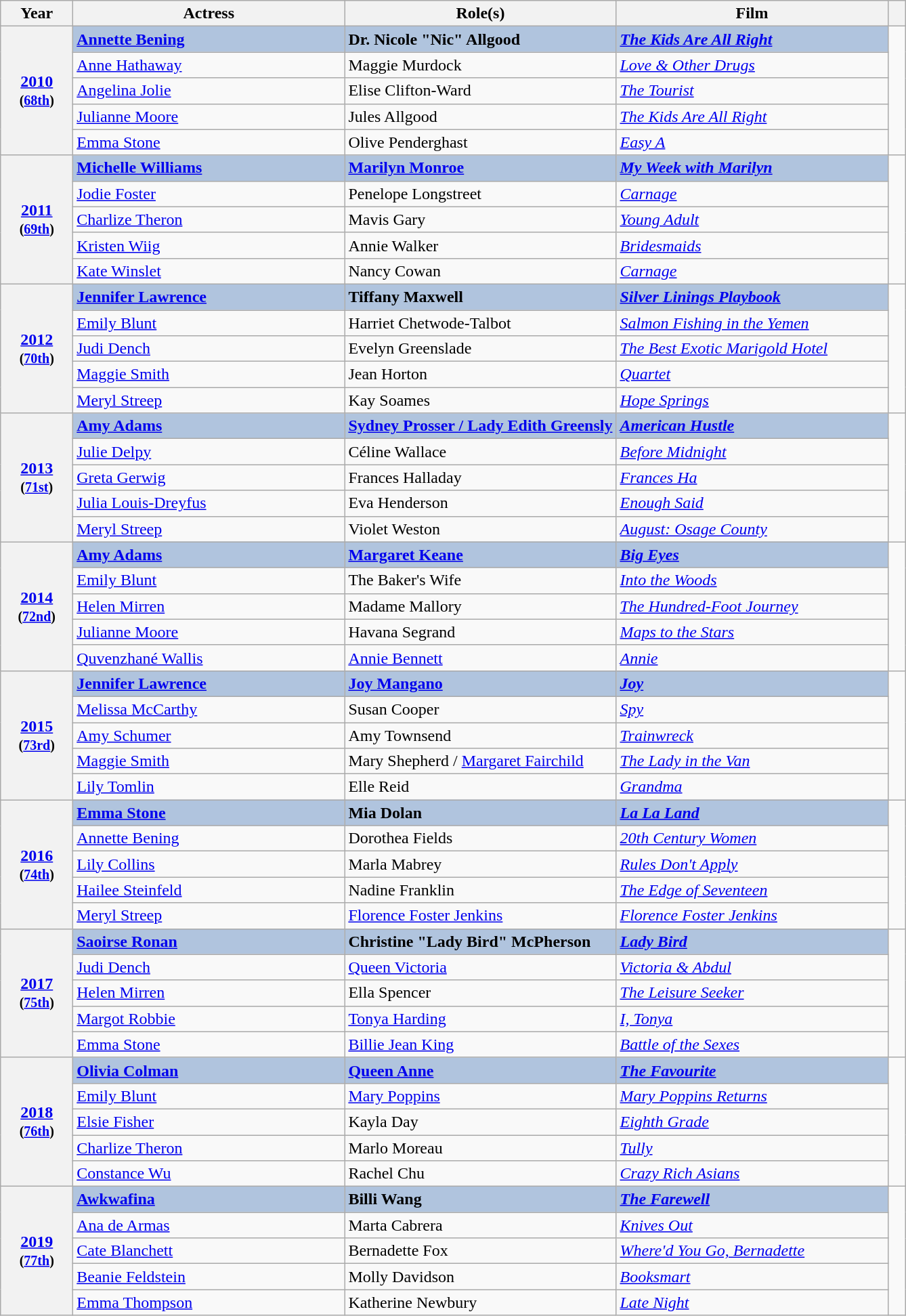<table class="wikitable sortable">
<tr>
<th scope="col" style="width:8%;">Year</th>
<th scope="col" style="width:30%;">Actress</th>
<th scope="col" style="width:30%;">Role(s)</th>
<th scope="col" style="width:30%;">Film</th>
<th scope="col" style="width:2%;" class="unsortable"></th>
</tr>
<tr>
<th rowspan="5" style="text-align:center;"><a href='#'>2010</a> <br> <small>(<a href='#'>68th</a>)</small></th>
<td style="background:#B0C4DE;"><strong><a href='#'>Annette Bening</a></strong></td>
<td style="background:#B0C4DE;"><strong>Dr. Nicole "Nic" Allgood</strong></td>
<td style="background:#B0C4DE;"><strong><em><a href='#'>The Kids Are All Right</a></em></strong></td>
<td rowspan=5></td>
</tr>
<tr>
<td><a href='#'>Anne Hathaway</a></td>
<td>Maggie Murdock</td>
<td><em><a href='#'>Love & Other Drugs</a></em></td>
</tr>
<tr>
<td><a href='#'>Angelina Jolie</a></td>
<td>Elise Clifton-Ward</td>
<td><em><a href='#'>The Tourist</a></em></td>
</tr>
<tr>
<td><a href='#'>Julianne Moore</a></td>
<td>Jules Allgood</td>
<td><em><a href='#'>The Kids Are All Right</a></em></td>
</tr>
<tr>
<td><a href='#'>Emma Stone</a></td>
<td>Olive Penderghast</td>
<td><em><a href='#'>Easy A</a></em></td>
</tr>
<tr>
<th rowspan="5" style="text-align:center;"><a href='#'>2011</a> <br> <small>(<a href='#'>69th</a>)</small></th>
<td style="background:#B0C4DE;"><strong><a href='#'>Michelle Williams</a></strong></td>
<td style="background:#B0C4DE;"><strong><a href='#'>Marilyn Monroe</a></strong></td>
<td style="background:#B0C4DE;"><strong><em><a href='#'>My Week with Marilyn</a></em></strong></td>
<td rowspan=5></td>
</tr>
<tr>
<td><a href='#'>Jodie Foster</a></td>
<td>Penelope Longstreet</td>
<td><em><a href='#'>Carnage</a></em></td>
</tr>
<tr>
<td><a href='#'>Charlize Theron</a></td>
<td>Mavis Gary</td>
<td><em><a href='#'>Young Adult</a></em></td>
</tr>
<tr>
<td><a href='#'>Kristen Wiig</a></td>
<td>Annie Walker</td>
<td><em><a href='#'>Bridesmaids</a></em></td>
</tr>
<tr>
<td><a href='#'>Kate Winslet</a></td>
<td>Nancy Cowan</td>
<td><em><a href='#'>Carnage</a></em></td>
</tr>
<tr>
<th rowspan="5" style="text-align:center;"><a href='#'>2012</a> <br> <small>(<a href='#'>70th</a>)</small></th>
<td style="background:#B0C4DE;"><strong><a href='#'>Jennifer Lawrence</a></strong></td>
<td style="background:#B0C4DE;"><strong>Tiffany Maxwell</strong></td>
<td style="background:#B0C4DE;"><strong><em><a href='#'>Silver Linings Playbook</a></em></strong></td>
<td rowspan=5></td>
</tr>
<tr>
<td><a href='#'>Emily Blunt</a></td>
<td>Harriet Chetwode-Talbot</td>
<td><em><a href='#'>Salmon Fishing in the Yemen</a></em></td>
</tr>
<tr>
<td><a href='#'>Judi Dench</a></td>
<td>Evelyn Greenslade</td>
<td><em><a href='#'>The Best Exotic Marigold Hotel</a></em></td>
</tr>
<tr>
<td><a href='#'>Maggie Smith</a></td>
<td>Jean Horton</td>
<td><em><a href='#'>Quartet</a></em></td>
</tr>
<tr>
<td><a href='#'>Meryl Streep</a></td>
<td>Kay Soames</td>
<td><em><a href='#'>Hope Springs</a></em></td>
</tr>
<tr>
<th rowspan="5" style="text-align:center;"><a href='#'>2013</a> <br> <small>(<a href='#'>71st</a>)</small></th>
<td style="background:#B0C4DE;"><strong><a href='#'>Amy Adams</a></strong></td>
<td style="background:#B0C4DE;"><strong><a href='#'>Sydney Prosser / Lady Edith Greensly</a></strong></td>
<td style="background:#B0C4DE;"><strong><em><a href='#'>American Hustle</a></em></strong></td>
<td rowspan=5></td>
</tr>
<tr>
<td><a href='#'>Julie Delpy</a></td>
<td>Céline Wallace</td>
<td><em><a href='#'>Before Midnight</a></em></td>
</tr>
<tr>
<td><a href='#'>Greta Gerwig</a></td>
<td>Frances Halladay</td>
<td><em><a href='#'>Frances Ha</a></em></td>
</tr>
<tr>
<td><a href='#'>Julia Louis-Dreyfus</a></td>
<td>Eva Henderson</td>
<td><em><a href='#'>Enough Said</a></em></td>
</tr>
<tr>
<td><a href='#'>Meryl Streep</a></td>
<td>Violet Weston</td>
<td><em><a href='#'>August: Osage County</a></em></td>
</tr>
<tr>
<th rowspan="5" style="text-align:center;"><a href='#'>2014</a> <br> <small>(<a href='#'>72nd</a>)</small></th>
<td style="background:#B0C4DE;"><strong><a href='#'>Amy Adams</a></strong></td>
<td style="background:#B0C4DE;"><strong><a href='#'>Margaret Keane</a></strong></td>
<td style="background:#B0C4DE;"><strong><em><a href='#'>Big Eyes</a></em></strong></td>
<td rowspan=5></td>
</tr>
<tr>
<td><a href='#'>Emily Blunt</a></td>
<td>The Baker's Wife</td>
<td><em><a href='#'>Into the Woods</a></em></td>
</tr>
<tr>
<td><a href='#'>Helen Mirren</a></td>
<td>Madame Mallory</td>
<td><em><a href='#'>The Hundred-Foot Journey</a></em></td>
</tr>
<tr>
<td><a href='#'>Julianne Moore</a></td>
<td>Havana Segrand</td>
<td><em><a href='#'>Maps to the Stars</a></em></td>
</tr>
<tr>
<td><a href='#'>Quvenzhané Wallis</a></td>
<td><a href='#'>Annie Bennett</a></td>
<td><em><a href='#'>Annie</a></em></td>
</tr>
<tr>
<th rowspan="5" style="text-align:center;"><a href='#'>2015</a> <br> <small>(<a href='#'>73rd</a>)</small></th>
<td style="background:#B0C4DE;"><strong><a href='#'>Jennifer Lawrence</a></strong></td>
<td style="background:#B0C4DE;"><strong><a href='#'>Joy Mangano</a></strong></td>
<td style="background:#B0C4DE;"><strong><em><a href='#'>Joy</a></em></strong></td>
<td rowspan=5></td>
</tr>
<tr>
<td><a href='#'>Melissa McCarthy</a></td>
<td>Susan Cooper</td>
<td><em><a href='#'>Spy</a></em></td>
</tr>
<tr>
<td><a href='#'>Amy Schumer</a></td>
<td>Amy Townsend</td>
<td><em><a href='#'>Trainwreck</a></em></td>
</tr>
<tr>
<td><a href='#'>Maggie Smith</a></td>
<td>Mary Shepherd / <a href='#'>Margaret Fairchild</a></td>
<td><em><a href='#'>The Lady in the Van</a></em></td>
</tr>
<tr>
<td><a href='#'>Lily Tomlin</a></td>
<td>Elle Reid</td>
<td><em><a href='#'>Grandma</a></em></td>
</tr>
<tr>
<th rowspan="5" style="text-align:center;"><a href='#'>2016</a> <br> <small>(<a href='#'>74th</a>)</small></th>
<td style="background:#B0C4DE;"><strong><a href='#'>Emma Stone</a></strong></td>
<td style="background:#B0C4DE;"><strong>Mia Dolan</strong></td>
<td style="background:#B0C4DE;"><strong><em><a href='#'>La La Land</a></em></strong></td>
<td rowspan=5></td>
</tr>
<tr>
<td><a href='#'>Annette Bening</a></td>
<td>Dorothea Fields</td>
<td><em><a href='#'>20th Century Women</a></em></td>
</tr>
<tr>
<td><a href='#'>Lily Collins</a></td>
<td>Marla Mabrey</td>
<td><em><a href='#'>Rules Don't Apply</a></em></td>
</tr>
<tr>
<td><a href='#'>Hailee Steinfeld</a></td>
<td>Nadine Franklin</td>
<td><em><a href='#'>The Edge of Seventeen</a></em></td>
</tr>
<tr>
<td><a href='#'>Meryl Streep</a></td>
<td><a href='#'>Florence Foster Jenkins</a></td>
<td><em><a href='#'>Florence Foster Jenkins</a></em></td>
</tr>
<tr>
<th rowspan="5" style="text-align:center;"><a href='#'>2017</a> <br> <small>(<a href='#'>75th</a>)</small></th>
<td style="background:#B0C4DE;"><strong><a href='#'>Saoirse Ronan</a></strong></td>
<td style="background:#B0C4DE;"><strong>Christine "Lady Bird" McPherson</strong></td>
<td style="background:#B0C4DE;"><strong><em><a href='#'>Lady Bird</a></em></strong></td>
<td rowspan=5></td>
</tr>
<tr>
<td><a href='#'>Judi Dench</a></td>
<td><a href='#'>Queen Victoria</a></td>
<td><em><a href='#'>Victoria & Abdul</a></em></td>
</tr>
<tr>
<td><a href='#'>Helen Mirren</a></td>
<td>Ella Spencer</td>
<td><em><a href='#'>The Leisure Seeker</a></em></td>
</tr>
<tr>
<td><a href='#'>Margot Robbie</a></td>
<td><a href='#'>Tonya Harding</a></td>
<td><em><a href='#'>I, Tonya</a></em></td>
</tr>
<tr>
<td><a href='#'>Emma Stone</a></td>
<td><a href='#'>Billie Jean King</a></td>
<td><em><a href='#'>Battle of the Sexes</a></em></td>
</tr>
<tr>
<th rowspan="5" style="text-align:center;"><a href='#'>2018</a> <br> <small>(<a href='#'>76th</a>)</small></th>
<td style="background:#B0C4DE;"><strong><a href='#'>Olivia Colman</a></strong></td>
<td style="background:#B0C4DE;"><strong><a href='#'>Queen Anne</a></strong></td>
<td style="background:#B0C4DE;"><strong><em><a href='#'>The Favourite</a></em></strong></td>
<td rowspan=5></td>
</tr>
<tr>
<td><a href='#'>Emily Blunt</a></td>
<td><a href='#'>Mary Poppins</a></td>
<td><em><a href='#'>Mary Poppins Returns</a></em></td>
</tr>
<tr>
<td><a href='#'>Elsie Fisher</a></td>
<td>Kayla Day</td>
<td><em><a href='#'>Eighth Grade</a></em></td>
</tr>
<tr>
<td><a href='#'>Charlize Theron</a></td>
<td>Marlo Moreau</td>
<td><em><a href='#'>Tully</a></em></td>
</tr>
<tr>
<td><a href='#'>Constance Wu</a></td>
<td>Rachel Chu</td>
<td><em><a href='#'>Crazy Rich Asians</a></em></td>
</tr>
<tr>
<th rowspan="5" style="text-align:center;"><a href='#'>2019</a> <br> <small>(<a href='#'>77th</a>)</small></th>
<td style="background:#B0C4DE;"><strong><a href='#'>Awkwafina</a></strong></td>
<td style="background:#B0C4DE;"><strong>Billi Wang</strong></td>
<td style="background:#B0C4DE;"><strong><em><a href='#'>The Farewell</a></em></strong></td>
<td rowspan=5></td>
</tr>
<tr>
<td><a href='#'>Ana de Armas</a></td>
<td>Marta Cabrera</td>
<td><em><a href='#'>Knives Out</a></em></td>
</tr>
<tr>
<td><a href='#'>Cate Blanchett</a></td>
<td>Bernadette Fox</td>
<td><em><a href='#'>Where'd You Go, Bernadette</a></em></td>
</tr>
<tr>
<td><a href='#'>Beanie Feldstein</a></td>
<td>Molly Davidson</td>
<td><em><a href='#'>Booksmart</a></em></td>
</tr>
<tr>
<td><a href='#'>Emma Thompson</a></td>
<td>Katherine Newbury</td>
<td><em><a href='#'>Late Night</a></em></td>
</tr>
</table>
